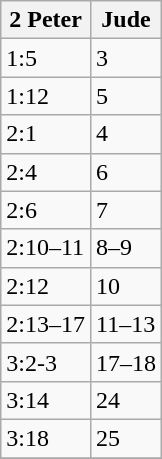<table class="wikitable floatright">
<tr>
<th>2 Peter</th>
<th>Jude</th>
</tr>
<tr>
<td>1:5</td>
<td>3</td>
</tr>
<tr>
<td>1:12</td>
<td>5</td>
</tr>
<tr>
<td>2:1</td>
<td>4</td>
</tr>
<tr>
<td>2:4</td>
<td>6</td>
</tr>
<tr>
<td>2:6</td>
<td>7</td>
</tr>
<tr>
<td>2:10–11</td>
<td>8–9</td>
</tr>
<tr>
<td>2:12</td>
<td>10</td>
</tr>
<tr>
<td>2:13–17</td>
<td>11–13</td>
</tr>
<tr>
<td>3:2-3</td>
<td>17–18</td>
</tr>
<tr>
<td>3:14</td>
<td>24</td>
</tr>
<tr>
<td>3:18</td>
<td>25</td>
</tr>
<tr>
</tr>
</table>
